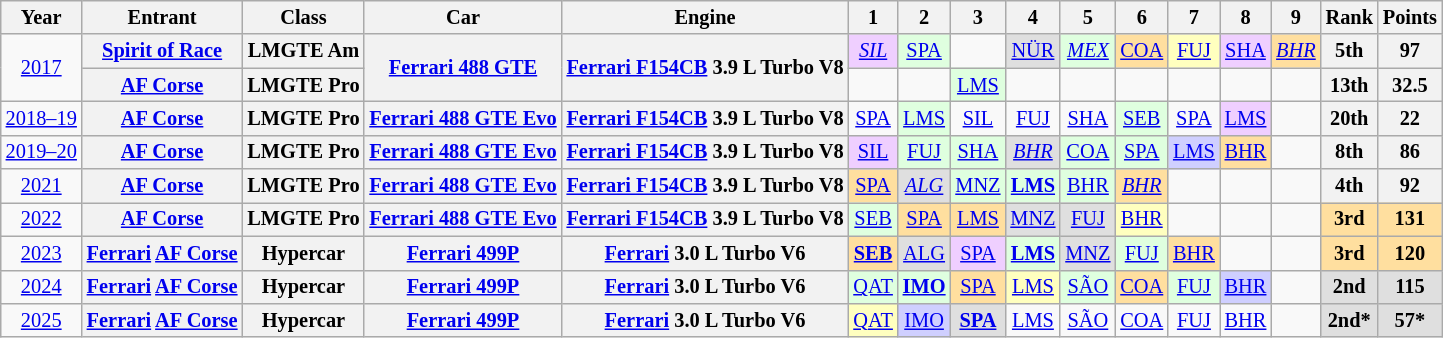<table class="wikitable" style="text-align:center; font-size:85%">
<tr>
<th>Year</th>
<th>Entrant</th>
<th>Class</th>
<th>Car</th>
<th>Engine</th>
<th>1</th>
<th>2</th>
<th>3</th>
<th>4</th>
<th>5</th>
<th>6</th>
<th>7</th>
<th>8</th>
<th>9</th>
<th>Rank</th>
<th>Points</th>
</tr>
<tr>
<td rowspan=2><a href='#'>2017</a></td>
<th nowrap><a href='#'>Spirit of Race</a></th>
<th nowrap>LMGTE Am</th>
<th rowspan=2 nowrap><a href='#'>Ferrari 488 GTE</a></th>
<th rowspan=2 nowrap><a href='#'>Ferrari F154CB</a> 3.9 L Turbo V8</th>
<td style="background:#EFCFFF;"><em><a href='#'>SIL</a></em><br></td>
<td style="background:#DFFFDF;"><a href='#'>SPA</a><br></td>
<td></td>
<td style="background:#DFDFDF;"><a href='#'>NÜR</a><br></td>
<td style="background:#DFFFDF;"><em><a href='#'>MEX</a></em><br></td>
<td style="background:#FFDF9F;"><a href='#'>COA</a><br></td>
<td style="background:#FFFFBF;"><a href='#'>FUJ</a><br></td>
<td style="background:#EFCFFF;"><a href='#'>SHA</a><br></td>
<td style="background:#FFDF9F;"><em><a href='#'>BHR</a></em><br></td>
<th>5th</th>
<th>97</th>
</tr>
<tr>
<th nowrap><a href='#'>AF Corse</a></th>
<th nowrap>LMGTE Pro</th>
<td></td>
<td></td>
<td style="background:#DFFFDF;"><a href='#'>LMS</a><br></td>
<td></td>
<td></td>
<td></td>
<td></td>
<td></td>
<td></td>
<th>13th</th>
<th>32.5</th>
</tr>
<tr>
<td nowrap><a href='#'>2018–19</a></td>
<th nowrap><a href='#'>AF Corse</a></th>
<th nowrap>LMGTE Pro</th>
<th nowrap><a href='#'>Ferrari 488 GTE Evo</a></th>
<th nowrap><a href='#'>Ferrari F154CB</a> 3.9 L Turbo V8</th>
<td><a href='#'>SPA</a></td>
<td style="background:#DFFFDF;"><a href='#'>LMS</a><br></td>
<td><a href='#'>SIL</a></td>
<td><a href='#'>FUJ</a></td>
<td><a href='#'>SHA</a></td>
<td style="background:#DFFFDF;"><a href='#'>SEB</a><br></td>
<td><a href='#'>SPA</a></td>
<td style="background:#EFCFFF;"><a href='#'>LMS</a><br></td>
<td></td>
<th>20th</th>
<th>22</th>
</tr>
<tr>
<td nowrap><a href='#'>2019–20</a></td>
<th nowrap><a href='#'>AF Corse</a></th>
<th nowrap>LMGTE Pro</th>
<th nowrap><a href='#'>Ferrari 488 GTE Evo</a></th>
<th nowrap><a href='#'>Ferrari F154CB</a> 3.9 L Turbo V8</th>
<td style="background:#EFCFFF;"><a href='#'>SIL</a><br></td>
<td style="background:#DFFFDF;"><a href='#'>FUJ</a><br></td>
<td style="background:#DFFFDF;"><a href='#'>SHA</a><br></td>
<td style="background:#DFDFDF;"><em><a href='#'>BHR</a></em><br></td>
<td style="background:#DFFFDF;"><a href='#'>COA</a><br></td>
<td style="background:#DFFFDF;"><a href='#'>SPA</a><br></td>
<td style="background:#CFCFFF;"><a href='#'>LMS</a><br></td>
<td style="background:#FFDF9F;"><a href='#'>BHR</a><br></td>
<td></td>
<th>8th</th>
<th>86</th>
</tr>
<tr>
<td><a href='#'>2021</a></td>
<th nowrap><a href='#'>AF Corse</a></th>
<th nowrap>LMGTE Pro</th>
<th nowrap><a href='#'>Ferrari 488 GTE Evo</a></th>
<th nowrap><a href='#'>Ferrari F154CB</a> 3.9 L Turbo V8</th>
<td style="background:#FFDF9F;"><a href='#'>SPA</a><br></td>
<td style="background:#DFDFDF;"><em><a href='#'>ALG</a></em><br></td>
<td style="background:#DFFFDF;"><a href='#'>MNZ</a><br></td>
<td style="background:#DFFFDF;"><strong><a href='#'>LMS</a></strong><br></td>
<td style="background:#DFFFDF;"><a href='#'>BHR</a><br></td>
<td style="background:#FFDF9F;"><em><a href='#'>BHR</a></em><br></td>
<td></td>
<td></td>
<td></td>
<th>4th</th>
<th>92</th>
</tr>
<tr>
<td><a href='#'>2022</a></td>
<th nowrap><a href='#'>AF Corse</a></th>
<th nowrap>LMGTE Pro</th>
<th nowrap><a href='#'>Ferrari 488 GTE Evo</a></th>
<th nowrap><a href='#'>Ferrari F154CB</a> 3.9 L Turbo V8</th>
<td style="background:#DFFFDF;"><a href='#'>SEB</a><br></td>
<td style="background:#FFDF9F;"><a href='#'>SPA</a><br></td>
<td style="background:#FFDF9F;"><a href='#'>LMS</a><br></td>
<td style="background:#DFDFDF;"><a href='#'>MNZ</a><br></td>
<td style="background:#DFDFDF;"><a href='#'>FUJ</a><br></td>
<td style="background:#FFFFBF;"><a href='#'>BHR</a><br></td>
<td></td>
<td></td>
<td></td>
<th style="background:#FFDF9F;">3rd</th>
<th style="background:#FFDF9F;">131</th>
</tr>
<tr>
<td><a href='#'>2023</a></td>
<th nowrap><a href='#'>Ferrari</a> <a href='#'>AF Corse</a></th>
<th>Hypercar</th>
<th nowrap><a href='#'>Ferrari 499P</a></th>
<th nowrap><a href='#'>Ferrari</a> 3.0 L Turbo V6</th>
<td style="background:#FFDF9F;"><strong><a href='#'>SEB</a></strong><br></td>
<td style="background:#DFDFDF;"><a href='#'>ALG</a><br></td>
<td style="background:#EFCFFF;"><a href='#'>SPA</a><br></td>
<td style="background:#DFFFDF;"><strong><a href='#'>LMS</a></strong><br></td>
<td style="background:#DFDFDF;"><a href='#'>MNZ</a><br></td>
<td style="background:#DFFFDF;"><a href='#'>FUJ</a><br></td>
<td style="background:#FFDF9F;"><a href='#'>BHR</a><br></td>
<td></td>
<td></td>
<th style="background:#FFDF9F;">3rd</th>
<th style="background:#FFDF9F;">120</th>
</tr>
<tr>
<td><a href='#'>2024</a></td>
<th nowrap><a href='#'>Ferrari</a> <a href='#'>AF Corse</a></th>
<th>Hypercar</th>
<th nowrap><a href='#'>Ferrari 499P</a></th>
<th nowrap><a href='#'>Ferrari</a> 3.0 L Turbo V6</th>
<td style="background:#DFFFDF;"><a href='#'>QAT</a><br></td>
<td style="background:#DFFFDF;"><strong><a href='#'>IMO</a></strong><br></td>
<td style="background:#FFDF9F;"><a href='#'>SPA</a><br></td>
<td style="background:#FFFFBF;"><a href='#'>LMS</a><br></td>
<td style="background:#DFFFDF;"><a href='#'>SÃO</a><br></td>
<td style="background:#FFDF9F;"><a href='#'>COA</a><br></td>
<td style="background:#DFFFDF;"><a href='#'>FUJ</a><br></td>
<td style="background:#CFCFFF;"><a href='#'>BHR</a><br></td>
<td></td>
<th style="background:#DFDFDF;">2nd</th>
<th style="background:#DFDFDF;">115</th>
</tr>
<tr>
<td><a href='#'>2025</a></td>
<th><a href='#'>Ferrari</a> <a href='#'>AF Corse</a></th>
<th>Hypercar</th>
<th><a href='#'>Ferrari 499P</a></th>
<th><a href='#'>Ferrari</a> 3.0 L Turbo V6</th>
<td style="background:#FFFFBF;"><a href='#'>QAT</a><br></td>
<td style="background:#CFCFFF;"><a href='#'>IMO</a><br></td>
<td style="background:#DFDFDF;"><strong><a href='#'>SPA</a></strong><br></td>
<td style="background:#;"><a href='#'>LMS</a><br></td>
<td style="background:#;"><a href='#'>SÃO</a><br></td>
<td style="background:#;"><a href='#'>COA</a><br></td>
<td style="background:#;"><a href='#'>FUJ</a><br></td>
<td style="background:#;"><a href='#'>BHR</a><br></td>
<td></td>
<th style="background:#DFDFDF;">2nd*</th>
<th style="background:#DFDFDF;">57*</th>
</tr>
</table>
